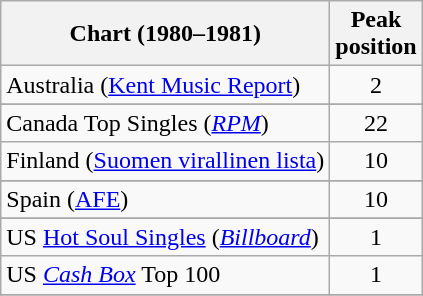<table class="wikitable sortable">
<tr>
<th align="center">Chart (1980–1981)</th>
<th align="center">Peak<br>position</th>
</tr>
<tr>
<td>Australia (<a href='#'>Kent Music Report</a>)</td>
<td align="center">2</td>
</tr>
<tr>
</tr>
<tr>
</tr>
<tr>
<td>Canada Top Singles (<em><a href='#'>RPM</a></em>)</td>
<td align="center">22</td>
</tr>
<tr>
<td>Finland (<a href='#'>Suomen virallinen lista</a>)</td>
<td align="center">10</td>
</tr>
<tr>
</tr>
<tr>
</tr>
<tr>
</tr>
<tr>
</tr>
<tr>
</tr>
<tr>
</tr>
<tr>
<td>Spain (<a href='#'>AFE</a>)</td>
<td align="center">10</td>
</tr>
<tr>
</tr>
<tr>
</tr>
<tr>
</tr>
<tr>
</tr>
<tr>
<td scope="row">US <a href='#'>Hot Soul Singles</a> (<em><a href='#'>Billboard</a></em>)</td>
<td style="text-align:center;">1</td>
</tr>
<tr>
<td>US <a href='#'><em>Cash Box</em></a> Top 100</td>
<td align="center">1</td>
</tr>
<tr>
</tr>
</table>
